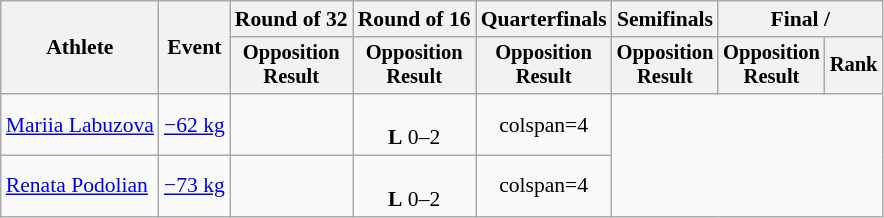<table class="wikitable" style="font-size:90%">
<tr>
<th rowspan="2">Athlete</th>
<th rowspan="2">Event</th>
<th>Round of 32</th>
<th>Round of 16</th>
<th>Quarterfinals</th>
<th>Semifinals</th>
<th colspan=2>Final / </th>
</tr>
<tr style="font-size:95%">
<th>Opposition<br>Result</th>
<th>Opposition<br>Result</th>
<th>Opposition<br>Result</th>
<th>Opposition<br>Result</th>
<th>Opposition<br>Result</th>
<th>Rank</th>
</tr>
<tr align=center>
<td align=left><a href='#'>Mariia Labuzova</a></td>
<td align=left><a href='#'>−62 kg</a></td>
<td></td>
<td><br><strong>L</strong> 0–2</td>
<td>colspan=4 </td>
</tr>
<tr align=center>
<td align=left><a href='#'>Renata Podolian</a></td>
<td align=left><a href='#'>−73 kg</a></td>
<td></td>
<td><br><strong>L</strong> 0–2</td>
<td>colspan=4 </td>
</tr>
</table>
